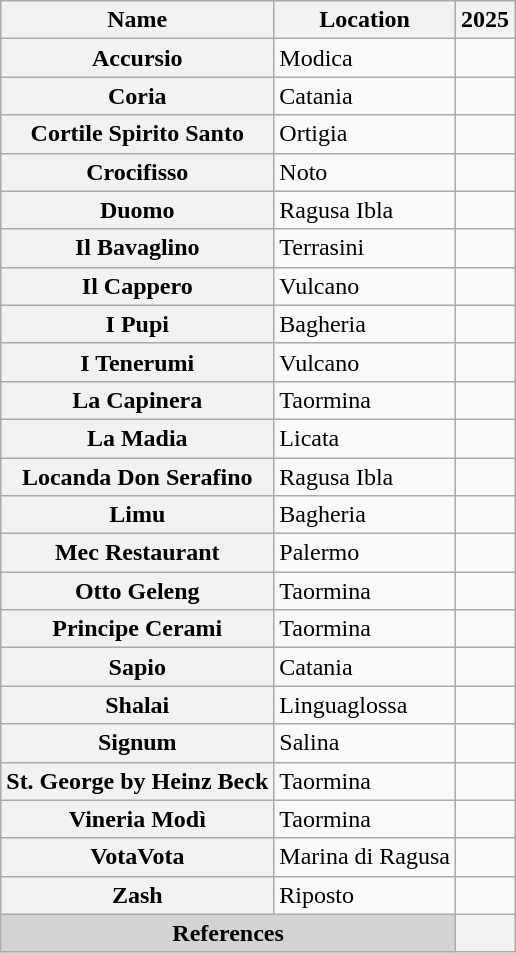<table class="wikitable sortable plainrowheaders" style="text-align:left;">
<tr>
<th scope="col">Name</th>
<th>Location</th>
<th scope="col">2025</th>
</tr>
<tr>
<th scope="row">Accursio</th>
<td>Modica</td>
<td></td>
</tr>
<tr>
<th scope="row">Coria</th>
<td>Catania</td>
<td></td>
</tr>
<tr>
<th scope="row">Cortile Spirito Santo</th>
<td>Ortigia</td>
<td></td>
</tr>
<tr>
<th scope="row">Crocifisso</th>
<td>Noto</td>
<td></td>
</tr>
<tr>
<th scope="row">Duomo</th>
<td>Ragusa Ibla</td>
<td></td>
</tr>
<tr>
<th scope="row">Il Bavaglino</th>
<td>Terrasini</td>
<td></td>
</tr>
<tr>
<th scope="row">Il Cappero</th>
<td>Vulcano</td>
<td></td>
</tr>
<tr>
<th scope="row">I Pupi</th>
<td>Bagheria</td>
<td></td>
</tr>
<tr>
<th scope="row">I Tenerumi</th>
<td>Vulcano</td>
<td></td>
</tr>
<tr>
<th scope="row">La Capinera</th>
<td>Taormina</td>
<td></td>
</tr>
<tr>
<th scope="row">La Madia</th>
<td>Licata</td>
<td></td>
</tr>
<tr>
<th scope="row">Locanda Don Serafino</th>
<td>Ragusa Ibla</td>
<td></td>
</tr>
<tr>
<th scope="row">Limu</th>
<td>Bagheria</td>
<td></td>
</tr>
<tr>
<th scope="row">Mec Restaurant</th>
<td>Palermo</td>
<td></td>
</tr>
<tr>
<th scope="row">Otto Geleng</th>
<td>Taormina</td>
<td></td>
</tr>
<tr>
<th scope="row">Principe Cerami</th>
<td>Taormina</td>
<td></td>
</tr>
<tr>
<th scope="row">Sapio</th>
<td>Catania</td>
<td></td>
</tr>
<tr>
<th scope="row">Shalai</th>
<td>Linguaglossa</td>
<td></td>
</tr>
<tr>
<th scope="row">Signum</th>
<td>Salina</td>
<td></td>
</tr>
<tr>
<th scope="row">St. George by Heinz Beck</th>
<td>Taormina</td>
<td></td>
</tr>
<tr>
<th scope="row">Vineria Modì</th>
<td>Taormina</td>
<td></td>
</tr>
<tr>
<th scope="row">VotaVota</th>
<td>Marina di Ragusa</td>
<td></td>
</tr>
<tr>
<th scope="row">Zash</th>
<td>Riposto</td>
<td></td>
</tr>
<tr>
<th colspan="2" style="text-align: center;background: lightgray;">References</th>
<th></th>
</tr>
</table>
